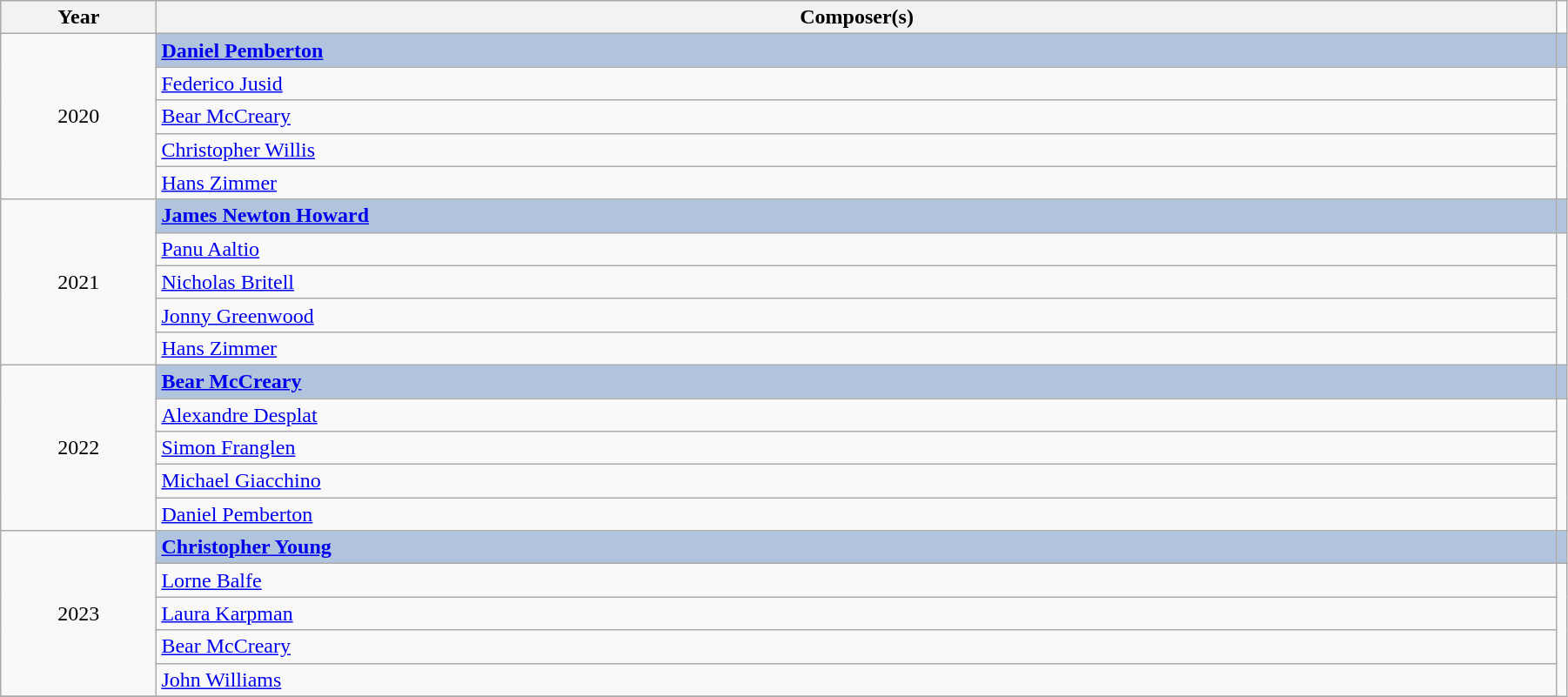<table class="wikitable" width="95%" cellpadding="5">
<tr>
<th width="10%">Year</th>
<th width="90%">Composer(s)</th>
</tr>
<tr>
<td rowspan="5" style="text-align:center;">2020<br></td>
<td style="background:#B0C4DE;"><strong><a href='#'>Daniel Pemberton</a></strong></td>
<td style="background:#B0C4DE;"></td>
</tr>
<tr>
<td><a href='#'>Federico Jusid</a></td>
</tr>
<tr>
<td><a href='#'>Bear McCreary</a></td>
</tr>
<tr>
<td><a href='#'>Christopher Willis</a></td>
</tr>
<tr>
<td><a href='#'>Hans Zimmer</a></td>
</tr>
<tr>
<td rowspan="5" style="text-align:center;">2021<br></td>
<td style="background:#B0C4DE;"><strong><a href='#'>James Newton Howard</a></strong></td>
<td style="background:#B0C4DE;"></td>
</tr>
<tr>
<td><a href='#'>Panu Aaltio</a></td>
</tr>
<tr>
<td><a href='#'>Nicholas Britell</a></td>
</tr>
<tr>
<td><a href='#'>Jonny Greenwood</a></td>
</tr>
<tr>
<td><a href='#'>Hans Zimmer</a></td>
</tr>
<tr>
<td rowspan="5" style="text-align:center;">2022<br></td>
<td style="background:#B0C4DE;"><strong><a href='#'>Bear McCreary</a></strong></td>
<td style="background:#B0C4DE;"></td>
</tr>
<tr>
<td><a href='#'>Alexandre Desplat</a></td>
</tr>
<tr>
<td><a href='#'>Simon Franglen</a></td>
</tr>
<tr>
<td><a href='#'>Michael Giacchino</a></td>
</tr>
<tr>
<td><a href='#'>Daniel Pemberton</a></td>
</tr>
<tr>
<td rowspan="5" style="text-align:center;">2023<br></td>
<td style="background:#B0C4DE;"><strong><a href='#'>Christopher Young</a></strong></td>
<td style="background:#B0C4DE;"></td>
</tr>
<tr>
<td><a href='#'>Lorne Balfe</a></td>
</tr>
<tr>
<td><a href='#'>Laura Karpman</a></td>
</tr>
<tr>
<td><a href='#'>Bear McCreary</a></td>
</tr>
<tr>
<td><a href='#'>John Williams</a></td>
</tr>
<tr>
</tr>
</table>
